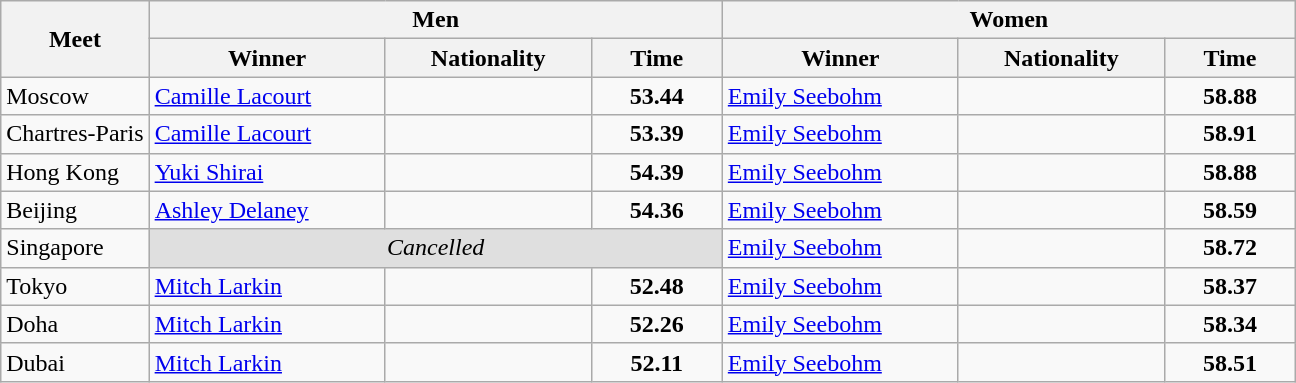<table class="wikitable">
<tr>
<th rowspan="2">Meet</th>
<th colspan="3">Men</th>
<th colspan="3">Women</th>
</tr>
<tr>
<th width=150>Winner</th>
<th width=130>Nationality</th>
<th width=80>Time</th>
<th width=150>Winner</th>
<th width=130>Nationality</th>
<th width=80>Time</th>
</tr>
<tr>
<td>Moscow</td>
<td><a href='#'>Camille Lacourt</a></td>
<td></td>
<td align=center><strong>53.44</strong></td>
<td><a href='#'>Emily Seebohm</a></td>
<td></td>
<td align=center><strong>58.88</strong></td>
</tr>
<tr>
<td>Chartres-Paris</td>
<td><a href='#'>Camille Lacourt</a></td>
<td></td>
<td align=center><strong>53.39</strong></td>
<td><a href='#'>Emily Seebohm</a></td>
<td></td>
<td align=center><strong>58.91</strong></td>
</tr>
<tr>
<td>Hong Kong</td>
<td><a href='#'>Yuki Shirai</a></td>
<td></td>
<td align=center><strong>54.39</strong></td>
<td><a href='#'>Emily Seebohm</a></td>
<td></td>
<td align=center><strong>58.88</strong></td>
</tr>
<tr>
<td>Beijing</td>
<td><a href='#'>Ashley Delaney</a></td>
<td></td>
<td align=center><strong>54.36</strong></td>
<td><a href='#'>Emily Seebohm</a></td>
<td></td>
<td align=center><strong>58.59</strong></td>
</tr>
<tr>
<td>Singapore</td>
<td colspan=3 align=center style="background:#dfdfdf"><em>Cancelled</em></td>
<td><a href='#'>Emily Seebohm</a></td>
<td></td>
<td align=center><strong>58.72</strong></td>
</tr>
<tr>
<td>Tokyo</td>
<td><a href='#'>Mitch Larkin</a></td>
<td></td>
<td align=center><strong>52.48</strong></td>
<td><a href='#'>Emily Seebohm</a></td>
<td></td>
<td align=center><strong>58.37</strong></td>
</tr>
<tr>
<td>Doha</td>
<td><a href='#'>Mitch Larkin</a></td>
<td></td>
<td align=center><strong>52.26</strong></td>
<td><a href='#'>Emily Seebohm</a></td>
<td></td>
<td align=center><strong>58.34</strong></td>
</tr>
<tr>
<td>Dubai</td>
<td><a href='#'>Mitch Larkin</a></td>
<td></td>
<td align=center><strong>52.11</strong></td>
<td><a href='#'>Emily Seebohm</a></td>
<td></td>
<td align=center><strong>58.51</strong></td>
</tr>
</table>
